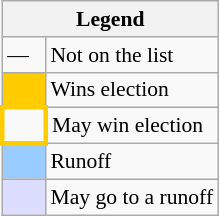<table class="wikitable" style="font-size:90%">
<tr>
<th colspan=2>Legend</th>
</tr>
<tr>
<td width=20>—</td>
<td>Not on the list</td>
</tr>
<tr>
<td style="width:20px; background:#fc0;"></td>
<td>Wins election</td>
</tr>
<tr>
<td style="width:20px; border:3px solid #fc0;"></td>
<td>May win election</td>
</tr>
<tr>
<td style="width:20px; background:#9cf;"></td>
<td>Runoff</td>
</tr>
<tr>
<td style="width:20px; background:#ddf;"></td>
<td>May go to a runoff</td>
</tr>
</table>
